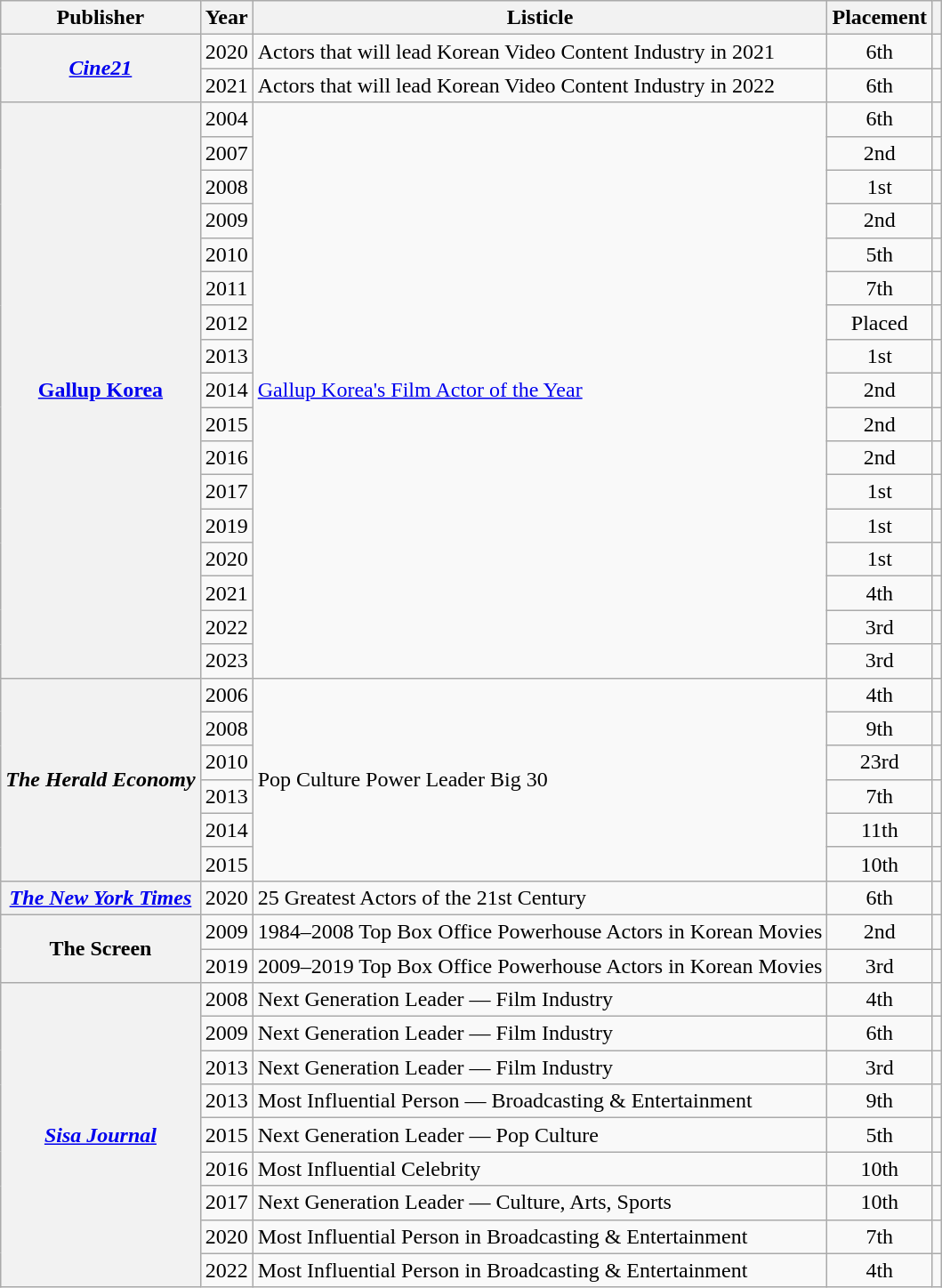<table class="wikitable plainrowheaders sortable" style="text-align:center">
<tr>
<th scope="col">Publisher</th>
<th scope="col">Year</th>
<th scope="col">Listicle</th>
<th scope="col">Placement</th>
<th scope="col" class="unsortable"></th>
</tr>
<tr>
<th rowspan="2" scope="row"><em><a href='#'>Cine21</a></em></th>
<td>2020</td>
<td style="text-align:left">Actors that will lead Korean Video Content Industry in 2021</td>
<td>6th</td>
<td></td>
</tr>
<tr>
<td rowspan="1">2021</td>
<td style="text-align:left">Actors that will lead Korean Video Content Industry in 2022</td>
<td>6th</td>
<td></td>
</tr>
<tr>
<th rowspan="17" scope="row"><a href='#'>Gallup Korea</a></th>
<td>2004</td>
<td style="text-align:left" rowspan="17"><a href='#'>Gallup Korea's Film Actor of the Year</a></td>
<td>6th</td>
<td></td>
</tr>
<tr>
<td>2007</td>
<td>2nd</td>
<td></td>
</tr>
<tr>
<td>2008</td>
<td>1st</td>
<td></td>
</tr>
<tr>
<td>2009</td>
<td>2nd</td>
<td></td>
</tr>
<tr>
<td>2010</td>
<td>5th</td>
<td></td>
</tr>
<tr>
<td>2011</td>
<td>7th</td>
<td></td>
</tr>
<tr>
<td>2012</td>
<td>Placed</td>
<td></td>
</tr>
<tr>
<td>2013</td>
<td>1st</td>
<td></td>
</tr>
<tr>
<td>2014</td>
<td>2nd</td>
<td></td>
</tr>
<tr>
<td>2015</td>
<td>2nd</td>
<td></td>
</tr>
<tr>
<td>2016</td>
<td>2nd</td>
<td></td>
</tr>
<tr>
<td>2017</td>
<td>1st</td>
<td></td>
</tr>
<tr>
<td>2019</td>
<td>1st</td>
<td></td>
</tr>
<tr>
<td>2020</td>
<td>1st</td>
<td></td>
</tr>
<tr>
<td>2021</td>
<td>4th</td>
<td></td>
</tr>
<tr>
<td>2022</td>
<td>3rd</td>
<td></td>
</tr>
<tr>
<td>2023</td>
<td>3rd</td>
<td></td>
</tr>
<tr>
<th rowspan="6" scope="row"><em>The Herald Economy</em></th>
<td>2006</td>
<td rowspan="6" style="text-align:left">Pop Culture Power Leader Big 30</td>
<td>4th</td>
<td></td>
</tr>
<tr>
<td>2008</td>
<td>9th</td>
<td></td>
</tr>
<tr>
<td>2010</td>
<td>23rd</td>
<td></td>
</tr>
<tr>
<td>2013</td>
<td>7th</td>
<td></td>
</tr>
<tr>
<td>2014</td>
<td>11th</td>
<td></td>
</tr>
<tr>
<td>2015</td>
<td>10th</td>
<td></td>
</tr>
<tr>
<th scope="row"><em><a href='#'>The New York Times</a></em></th>
<td>2020</td>
<td style="text-align:left">25 Greatest Actors of the 21st Century</td>
<td>6th</td>
<td></td>
</tr>
<tr>
<th scope="row" rowspan="2">The Screen</th>
<td>2009</td>
<td style="text-align:left">1984–2008 Top Box Office Powerhouse Actors in Korean Movies</td>
<td>2nd</td>
<td></td>
</tr>
<tr>
<td>2019</td>
<td style="text-align:left">2009–2019 Top Box Office Powerhouse Actors in Korean Movies</td>
<td>3rd</td>
<td></td>
</tr>
<tr>
<th rowspan="9" scope="row"><em><a href='#'>Sisa Journal</a></em></th>
<td>2008</td>
<td style="text-align:left">Next Generation Leader — Film Industry</td>
<td>4th</td>
<td></td>
</tr>
<tr>
<td>2009</td>
<td style="text-align:left">Next Generation Leader — Film Industry</td>
<td>6th</td>
<td></td>
</tr>
<tr>
<td>2013</td>
<td style="text-align:left">Next Generation Leader — Film Industry</td>
<td>3rd</td>
<td></td>
</tr>
<tr>
<td>2013</td>
<td style="text-align:left">Most Influential Person — Broadcasting & Entertainment</td>
<td>9th</td>
<td></td>
</tr>
<tr>
<td>2015</td>
<td style="text-align:left">Next Generation Leader — Pop Culture</td>
<td>5th</td>
<td></td>
</tr>
<tr>
<td>2016</td>
<td style="text-align:left">Most Influential Celebrity</td>
<td>10th</td>
<td></td>
</tr>
<tr>
<td>2017</td>
<td style="text-align:left">Next Generation Leader — Culture, Arts, Sports</td>
<td>10th</td>
<td></td>
</tr>
<tr>
<td>2020</td>
<td style="text-align:left">Most Influential Person in Broadcasting & Entertainment</td>
<td>7th</td>
<td></td>
</tr>
<tr>
<td>2022</td>
<td style="text-align:left">Most Influential Person in Broadcasting & Entertainment</td>
<td>4th</td>
<td></td>
</tr>
</table>
